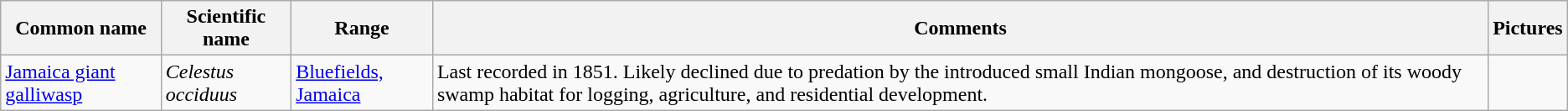<table class="wikitable sortable">
<tr>
<th>Common name</th>
<th>Scientific name</th>
<th>Range</th>
<th class="unsortable">Comments</th>
<th>Pictures</th>
</tr>
<tr>
<td><a href='#'>Jamaica giant galliwasp</a></td>
<td><em>Celestus occiduus</em></td>
<td><a href='#'>Bluefields, Jamaica</a></td>
<td>Last recorded in 1851. Likely declined due to predation by the introduced small Indian mongoose, and destruction of its woody swamp habitat for logging, agriculture, and residential development.</td>
<td></td>
</tr>
</table>
